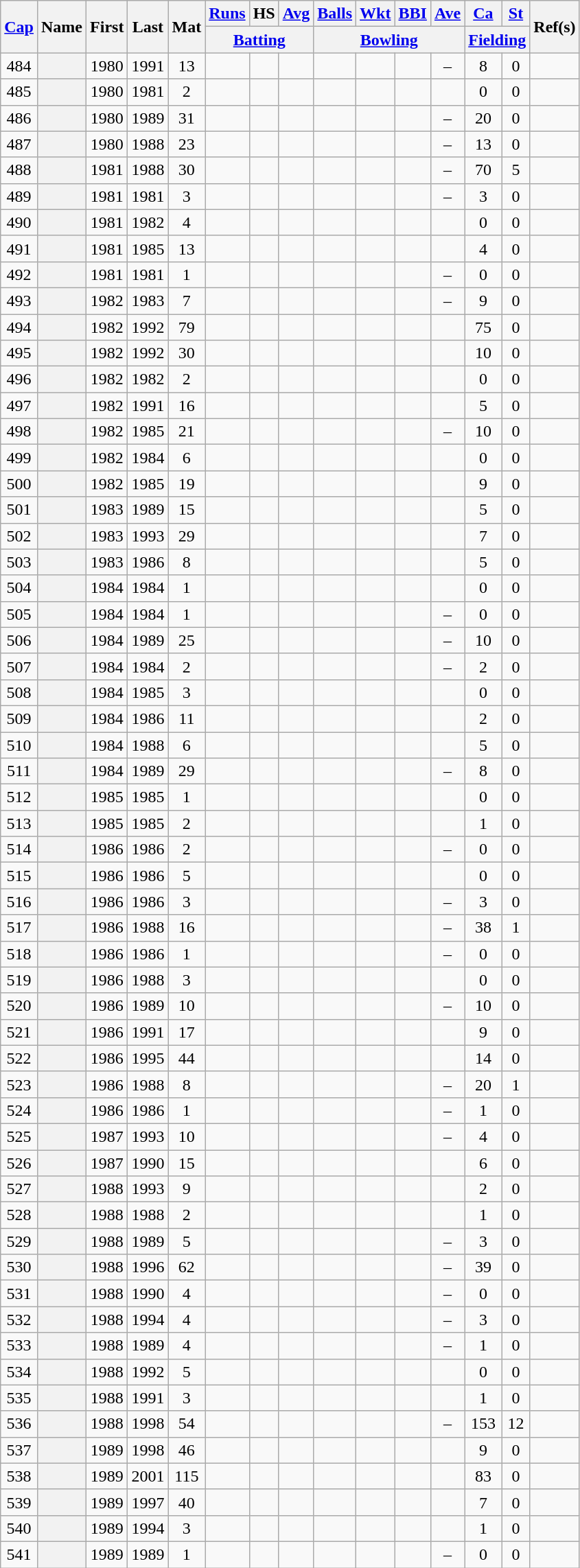<table class="wikitable sortable plainrowheaders">
<tr align="center">
<th scope="col" rowspan="2"><a href='#'>Cap</a></th>
<th scope="col" rowspan="2">Name</th>
<th scope="col" rowspan="2">First</th>
<th scope="col" rowspan="2">Last</th>
<th scope="col" rowspan="2">Mat</th>
<th scope="col"><a href='#'>Runs</a></th>
<th scope="col">HS</th>
<th scope="col"><a href='#'>Avg</a></th>
<th scope="col"><a href='#'>Balls</a></th>
<th scope="col"><a href='#'>Wkt</a></th>
<th scope="col"><a href='#'>BBI</a></th>
<th scope="col"><a href='#'>Ave</a></th>
<th scope="col"><a href='#'>Ca</a></th>
<th scope="col"><a href='#'>St</a></th>
<th scope="col" rowspan=2 class="unsortable">Ref(s)</th>
</tr>
<tr class="unsortable">
<th scope="col" colspan=3><a href='#'>Batting</a></th>
<th scope="col" colspan=4><a href='#'>Bowling</a></th>
<th scope="col" colspan=2><a href='#'>Fielding</a></th>
</tr>
<tr align="center">
<td>484</td>
<th scope="row"></th>
<td>1980</td>
<td>1991</td>
<td>13</td>
<td></td>
<td></td>
<td></td>
<td></td>
<td></td>
<td></td>
<td>–</td>
<td>8</td>
<td>0</td>
<td></td>
</tr>
<tr align="center">
<td>485</td>
<th scope="row"></th>
<td>1980</td>
<td>1981</td>
<td>2</td>
<td></td>
<td></td>
<td></td>
<td></td>
<td></td>
<td></td>
<td></td>
<td>0</td>
<td>0</td>
<td></td>
</tr>
<tr align="center">
<td>486</td>
<th scope="row"></th>
<td>1980</td>
<td>1989</td>
<td>31</td>
<td></td>
<td></td>
<td></td>
<td></td>
<td></td>
<td></td>
<td>–</td>
<td>20</td>
<td>0</td>
<td></td>
</tr>
<tr align="center">
<td>487</td>
<th scope="row"></th>
<td>1980</td>
<td>1988</td>
<td>23</td>
<td></td>
<td></td>
<td></td>
<td></td>
<td></td>
<td></td>
<td>–</td>
<td>13</td>
<td>0</td>
<td></td>
</tr>
<tr align="center">
<td>488</td>
<th scope="row"> </th>
<td>1981</td>
<td>1988</td>
<td>30</td>
<td></td>
<td></td>
<td></td>
<td></td>
<td></td>
<td></td>
<td>–</td>
<td>70</td>
<td>5</td>
<td></td>
</tr>
<tr align="center">
<td>489</td>
<th scope="row"></th>
<td>1981</td>
<td>1981</td>
<td>3</td>
<td></td>
<td></td>
<td></td>
<td></td>
<td></td>
<td></td>
<td>–</td>
<td>3</td>
<td>0</td>
<td></td>
</tr>
<tr align="center">
<td>490</td>
<th scope="row"></th>
<td>1981</td>
<td>1982</td>
<td>4</td>
<td></td>
<td></td>
<td></td>
<td></td>
<td></td>
<td></td>
<td></td>
<td>0</td>
<td>0</td>
<td></td>
</tr>
<tr align="center">
<td>491</td>
<th scope="row"></th>
<td>1981</td>
<td>1985</td>
<td>13</td>
<td></td>
<td></td>
<td></td>
<td></td>
<td></td>
<td></td>
<td></td>
<td>4</td>
<td>0</td>
<td></td>
</tr>
<tr align="center">
<td>492</td>
<th scope="row"></th>
<td>1981</td>
<td>1981</td>
<td>1</td>
<td></td>
<td></td>
<td></td>
<td></td>
<td></td>
<td></td>
<td>–</td>
<td>0</td>
<td>0</td>
<td></td>
</tr>
<tr align="center">
<td>493</td>
<th scope="row"></th>
<td>1982</td>
<td>1983</td>
<td>7</td>
<td></td>
<td></td>
<td></td>
<td></td>
<td></td>
<td></td>
<td>–</td>
<td>9</td>
<td>0</td>
<td></td>
</tr>
<tr align="center">
<td>494</td>
<th scope="row"> </th>
<td>1982</td>
<td>1992</td>
<td>79</td>
<td></td>
<td></td>
<td></td>
<td></td>
<td></td>
<td></td>
<td></td>
<td>75</td>
<td>0</td>
<td></td>
</tr>
<tr align="center">
<td>495</td>
<th scope="row"></th>
<td>1982</td>
<td>1992</td>
<td>30</td>
<td></td>
<td></td>
<td></td>
<td></td>
<td></td>
<td></td>
<td></td>
<td>10</td>
<td>0</td>
<td></td>
</tr>
<tr align="center">
<td>496</td>
<th scope="row"></th>
<td>1982</td>
<td>1982</td>
<td>2</td>
<td></td>
<td></td>
<td></td>
<td></td>
<td></td>
<td></td>
<td></td>
<td>0</td>
<td>0</td>
<td></td>
</tr>
<tr align="center">
<td>497</td>
<th scope="row"></th>
<td>1982</td>
<td>1991</td>
<td>16</td>
<td></td>
<td></td>
<td></td>
<td></td>
<td></td>
<td></td>
<td></td>
<td>5</td>
<td>0</td>
<td></td>
</tr>
<tr align="center">
<td>498</td>
<th scope="row"></th>
<td>1982</td>
<td>1985</td>
<td>21</td>
<td></td>
<td></td>
<td></td>
<td></td>
<td></td>
<td></td>
<td>–</td>
<td>10</td>
<td>0</td>
<td></td>
</tr>
<tr align="center">
<td>499</td>
<th scope="row"></th>
<td>1982</td>
<td>1984</td>
<td>6</td>
<td></td>
<td></td>
<td></td>
<td></td>
<td></td>
<td></td>
<td></td>
<td>0</td>
<td>0</td>
<td></td>
</tr>
<tr align="center">
<td>500</td>
<th scope="row"></th>
<td>1982</td>
<td>1985</td>
<td>19</td>
<td></td>
<td></td>
<td></td>
<td></td>
<td></td>
<td></td>
<td></td>
<td>9</td>
<td>0</td>
<td></td>
</tr>
<tr align="center">
<td>501</td>
<th scope="row"></th>
<td>1983</td>
<td>1989</td>
<td>15</td>
<td></td>
<td></td>
<td></td>
<td></td>
<td></td>
<td></td>
<td></td>
<td>5</td>
<td>0</td>
<td></td>
</tr>
<tr align="center">
<td>502</td>
<th scope="row"></th>
<td>1983</td>
<td>1993</td>
<td>29</td>
<td></td>
<td></td>
<td></td>
<td></td>
<td></td>
<td></td>
<td></td>
<td>7</td>
<td>0</td>
<td></td>
</tr>
<tr align="center">
<td>503</td>
<th scope="row"></th>
<td>1983</td>
<td>1986</td>
<td>8</td>
<td></td>
<td></td>
<td></td>
<td></td>
<td></td>
<td></td>
<td></td>
<td>5</td>
<td>0</td>
<td></td>
</tr>
<tr align="center">
<td>504</td>
<th scope="row"></th>
<td>1984</td>
<td>1984</td>
<td>1</td>
<td></td>
<td></td>
<td></td>
<td></td>
<td></td>
<td></td>
<td></td>
<td>0</td>
<td>0</td>
<td></td>
</tr>
<tr align="center">
<td>505</td>
<th scope="row"></th>
<td>1984</td>
<td>1984</td>
<td>1</td>
<td></td>
<td></td>
<td></td>
<td></td>
<td></td>
<td></td>
<td>–</td>
<td>0</td>
<td>0</td>
<td></td>
</tr>
<tr align="center">
<td>506</td>
<th scope="row"></th>
<td>1984</td>
<td>1989</td>
<td>25</td>
<td></td>
<td></td>
<td></td>
<td></td>
<td></td>
<td></td>
<td>–</td>
<td>10</td>
<td>0</td>
<td></td>
</tr>
<tr align="center">
<td>507</td>
<th scope="row"></th>
<td>1984</td>
<td>1984</td>
<td>2</td>
<td></td>
<td></td>
<td></td>
<td></td>
<td></td>
<td></td>
<td>–</td>
<td>2</td>
<td>0</td>
<td></td>
</tr>
<tr align="center">
<td>508</td>
<th scope="row"></th>
<td>1984</td>
<td>1985</td>
<td>3</td>
<td></td>
<td></td>
<td></td>
<td></td>
<td></td>
<td></td>
<td></td>
<td>0</td>
<td>0</td>
<td></td>
</tr>
<tr align="center">
<td>509</td>
<th scope="row"></th>
<td>1984</td>
<td>1986</td>
<td>11</td>
<td></td>
<td></td>
<td></td>
<td></td>
<td></td>
<td></td>
<td></td>
<td>2</td>
<td>0</td>
<td></td>
</tr>
<tr align="center">
<td>510</td>
<th scope="row"> </th>
<td>1984</td>
<td>1988</td>
<td>6</td>
<td></td>
<td></td>
<td></td>
<td></td>
<td></td>
<td></td>
<td></td>
<td>5</td>
<td>0</td>
<td></td>
</tr>
<tr align="center">
<td>511</td>
<th scope="row"></th>
<td>1984</td>
<td>1989</td>
<td>29</td>
<td></td>
<td></td>
<td></td>
<td></td>
<td></td>
<td></td>
<td>–</td>
<td>8</td>
<td>0</td>
<td></td>
</tr>
<tr align="center">
<td>512</td>
<th scope="row"></th>
<td>1985</td>
<td>1985</td>
<td>1</td>
<td></td>
<td></td>
<td></td>
<td></td>
<td></td>
<td></td>
<td></td>
<td>0</td>
<td>0</td>
<td></td>
</tr>
<tr align="center">
<td>513</td>
<th scope="row"></th>
<td>1985</td>
<td>1985</td>
<td>2</td>
<td></td>
<td></td>
<td></td>
<td></td>
<td></td>
<td></td>
<td></td>
<td>1</td>
<td>0</td>
<td></td>
</tr>
<tr align="center">
<td>514</td>
<th scope="row"></th>
<td>1986</td>
<td>1986</td>
<td>2</td>
<td></td>
<td></td>
<td></td>
<td></td>
<td></td>
<td></td>
<td>–</td>
<td>0</td>
<td>0</td>
<td></td>
</tr>
<tr align="center">
<td>515</td>
<th scope="row"></th>
<td>1986</td>
<td>1986</td>
<td>5</td>
<td></td>
<td></td>
<td></td>
<td></td>
<td></td>
<td></td>
<td></td>
<td>0</td>
<td>0</td>
<td></td>
</tr>
<tr align="center">
<td>516</td>
<th scope="row"></th>
<td>1986</td>
<td>1986</td>
<td>3</td>
<td></td>
<td></td>
<td></td>
<td></td>
<td></td>
<td></td>
<td>–</td>
<td>3</td>
<td>0</td>
<td></td>
</tr>
<tr align="center">
<td>517</td>
<th scope="row"> </th>
<td>1986</td>
<td>1988</td>
<td>16</td>
<td></td>
<td></td>
<td></td>
<td></td>
<td></td>
<td></td>
<td>–</td>
<td>38</td>
<td>1</td>
<td></td>
</tr>
<tr align="center">
<td>518</td>
<th scope="row"></th>
<td>1986</td>
<td>1986</td>
<td>1</td>
<td></td>
<td></td>
<td></td>
<td></td>
<td></td>
<td></td>
<td>–</td>
<td>0</td>
<td>0</td>
<td></td>
</tr>
<tr align="center">
<td>519</td>
<th scope="row"></th>
<td>1986</td>
<td>1988</td>
<td>3</td>
<td></td>
<td></td>
<td></td>
<td></td>
<td></td>
<td></td>
<td></td>
<td>0</td>
<td>0</td>
<td></td>
</tr>
<tr align="center">
<td>520</td>
<th scope="row"></th>
<td>1986</td>
<td>1989</td>
<td>10</td>
<td></td>
<td></td>
<td></td>
<td></td>
<td></td>
<td></td>
<td>–</td>
<td>10</td>
<td>0</td>
<td></td>
</tr>
<tr align="center">
<td>521</td>
<th scope="row"></th>
<td>1986</td>
<td>1991</td>
<td>17</td>
<td></td>
<td></td>
<td></td>
<td></td>
<td></td>
<td></td>
<td></td>
<td>9</td>
<td>0</td>
<td></td>
</tr>
<tr align="center">
<td>522</td>
<th scope="row"></th>
<td>1986</td>
<td>1995</td>
<td>44</td>
<td></td>
<td></td>
<td></td>
<td></td>
<td></td>
<td></td>
<td></td>
<td>14</td>
<td>0</td>
<td></td>
</tr>
<tr align="center">
<td>523</td>
<th scope="row"> </th>
<td>1986</td>
<td>1988</td>
<td>8</td>
<td></td>
<td></td>
<td></td>
<td></td>
<td></td>
<td></td>
<td>–</td>
<td>20</td>
<td>1</td>
<td></td>
</tr>
<tr align="center">
<td>524</td>
<th scope="row"></th>
<td>1986</td>
<td>1986</td>
<td>1</td>
<td></td>
<td></td>
<td></td>
<td></td>
<td></td>
<td></td>
<td>–</td>
<td>1</td>
<td>0</td>
<td></td>
</tr>
<tr align="center">
<td>525</td>
<th scope="row"></th>
<td>1987</td>
<td>1993</td>
<td>10</td>
<td></td>
<td></td>
<td></td>
<td></td>
<td></td>
<td></td>
<td>–</td>
<td>4</td>
<td>0</td>
<td></td>
</tr>
<tr align="center">
<td>526</td>
<th scope="row"></th>
<td>1987</td>
<td>1990</td>
<td>15</td>
<td></td>
<td></td>
<td></td>
<td></td>
<td></td>
<td></td>
<td></td>
<td>6</td>
<td>0</td>
<td></td>
</tr>
<tr align="center">
<td>527</td>
<th scope="row"></th>
<td>1988</td>
<td>1993</td>
<td>9</td>
<td></td>
<td></td>
<td></td>
<td></td>
<td></td>
<td></td>
<td></td>
<td>2</td>
<td>0</td>
<td></td>
</tr>
<tr align="center">
<td>528</td>
<th scope="row"></th>
<td>1988</td>
<td>1988</td>
<td>2</td>
<td></td>
<td></td>
<td></td>
<td></td>
<td></td>
<td></td>
<td></td>
<td>1</td>
<td>0</td>
<td></td>
</tr>
<tr align="center">
<td>529</td>
<th scope="row"></th>
<td>1988</td>
<td>1989</td>
<td>5</td>
<td></td>
<td></td>
<td></td>
<td></td>
<td></td>
<td></td>
<td>–</td>
<td>3</td>
<td>0</td>
<td></td>
</tr>
<tr align="center">
<td>530</td>
<th scope="row"></th>
<td>1988</td>
<td>1996</td>
<td>62</td>
<td></td>
<td></td>
<td></td>
<td></td>
<td></td>
<td></td>
<td>–</td>
<td>39</td>
<td>0</td>
<td></td>
</tr>
<tr align="center">
<td>531</td>
<th scope="row"></th>
<td>1988</td>
<td>1990</td>
<td>4</td>
<td></td>
<td></td>
<td></td>
<td></td>
<td></td>
<td></td>
<td>–</td>
<td>0</td>
<td>0</td>
<td></td>
</tr>
<tr align="center">
<td>532</td>
<th scope="row"></th>
<td>1988</td>
<td>1994</td>
<td>4</td>
<td></td>
<td></td>
<td></td>
<td></td>
<td></td>
<td></td>
<td>–</td>
<td>3</td>
<td>0</td>
<td></td>
</tr>
<tr align="center">
<td>533</td>
<th scope="row"></th>
<td>1988</td>
<td>1989</td>
<td>4</td>
<td></td>
<td></td>
<td></td>
<td></td>
<td></td>
<td></td>
<td>–</td>
<td>1</td>
<td>0</td>
<td></td>
</tr>
<tr align="center">
<td>534</td>
<th scope="row"></th>
<td>1988</td>
<td>1992</td>
<td>5</td>
<td></td>
<td></td>
<td></td>
<td></td>
<td></td>
<td></td>
<td></td>
<td>0</td>
<td>0</td>
<td></td>
</tr>
<tr align="center">
<td>535</td>
<th scope="row"></th>
<td>1988</td>
<td>1991</td>
<td>3</td>
<td></td>
<td></td>
<td></td>
<td></td>
<td></td>
<td></td>
<td></td>
<td>1</td>
<td>0</td>
<td></td>
</tr>
<tr align="center">
<td>536</td>
<th scope="row"> </th>
<td>1988</td>
<td>1998</td>
<td>54</td>
<td></td>
<td></td>
<td></td>
<td></td>
<td></td>
<td></td>
<td>–</td>
<td>153</td>
<td>12</td>
<td></td>
</tr>
<tr align="center">
<td>537</td>
<th scope="row"></th>
<td>1989</td>
<td>1998</td>
<td>46</td>
<td></td>
<td></td>
<td></td>
<td></td>
<td></td>
<td></td>
<td></td>
<td>9</td>
<td>0</td>
<td></td>
</tr>
<tr align="center">
<td>538</td>
<th scope="row"> </th>
<td>1989</td>
<td>2001</td>
<td>115</td>
<td></td>
<td></td>
<td></td>
<td></td>
<td></td>
<td></td>
<td></td>
<td>83</td>
<td>0</td>
<td></td>
</tr>
<tr align="center">
<td>539</td>
<th scope="row"></th>
<td>1989</td>
<td>1997</td>
<td>40</td>
<td></td>
<td></td>
<td></td>
<td></td>
<td></td>
<td></td>
<td></td>
<td>7</td>
<td>0</td>
<td></td>
</tr>
<tr align="center">
<td>540</td>
<th scope="row"></th>
<td>1989</td>
<td>1994</td>
<td>3</td>
<td></td>
<td></td>
<td></td>
<td></td>
<td></td>
<td></td>
<td></td>
<td>1</td>
<td>0</td>
<td></td>
</tr>
<tr align="center">
<td>541</td>
<th scope="row"></th>
<td>1989</td>
<td>1989</td>
<td>1</td>
<td></td>
<td></td>
<td></td>
<td></td>
<td></td>
<td></td>
<td>–</td>
<td>0</td>
<td>0</td>
<td></td>
</tr>
</table>
